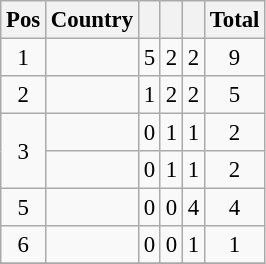<table class=wikitable style="font-size:95%; text-align: center">
<tr>
<th>Pos</th>
<th>Country</th>
<th></th>
<th></th>
<th></th>
<th>Total</th>
</tr>
<tr>
<td>1</td>
<td style=text-align:left></td>
<td>5</td>
<td>2</td>
<td>2</td>
<td>9</td>
</tr>
<tr>
<td>2</td>
<td style=text-align:left></td>
<td>1</td>
<td>2</td>
<td>2</td>
<td>5</td>
</tr>
<tr>
<td rowspan=2>3</td>
<td style=text-align:left></td>
<td>0</td>
<td>1</td>
<td>1</td>
<td>2</td>
</tr>
<tr>
<td style=text-align:left></td>
<td>0</td>
<td>1</td>
<td>1</td>
<td>2</td>
</tr>
<tr>
<td>5</td>
<td style=text-align:left></td>
<td>0</td>
<td>0</td>
<td>4</td>
<td>4</td>
</tr>
<tr>
<td>6</td>
<td style=text-align:left></td>
<td>0</td>
<td>0</td>
<td>1</td>
<td>1</td>
</tr>
<tr>
</tr>
</table>
